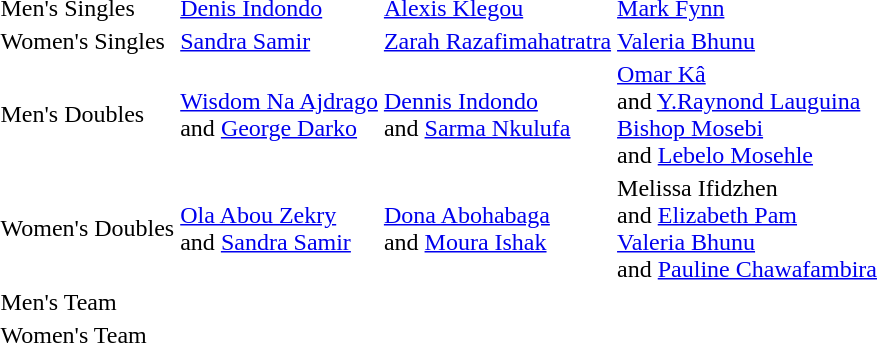<table>
<tr>
<td>Men's Singles</td>
<td> <a href='#'>Denis Indondo</a></td>
<td> <a href='#'>Alexis Klegou</a></td>
<td> <a href='#'>Mark Fynn</a></td>
</tr>
<tr>
<td>Women's Singles</td>
<td> <a href='#'>Sandra Samir</a></td>
<td> <a href='#'>Zarah Razafimahatratra</a></td>
<td> <a href='#'>Valeria Bhunu</a></td>
</tr>
<tr>
<td>Men's Doubles</td>
<td> <a href='#'>Wisdom Na Ajdrago</a><br> and <a href='#'>George Darko</a></td>
<td> <a href='#'>Dennis Indondo</a><br> and <a href='#'>Sarma Nkulufa</a></td>
<td> <a href='#'>Omar Kâ</a><br> and <a href='#'>Y.Raynond Lauguina</a><br> <a href='#'>Bishop Mosebi</a><br> and <a href='#'>Lebelo Mosehle</a></td>
</tr>
<tr>
<td>Women's Doubles</td>
<td> <a href='#'>Ola Abou Zekry</a><br> and <a href='#'>Sandra Samir</a></td>
<td> <a href='#'>Dona Abohabaga</a><br> and <a href='#'>Moura Ishak</a></td>
<td> Melissa Ifidzhen<br> and <a href='#'>Elizabeth Pam</a><br> <a href='#'>Valeria Bhunu</a><br> and <a href='#'>Pauline Chawafambira</a></td>
</tr>
<tr>
<td>Men's Team</td>
<td></td>
<td></td>
<td><br></td>
</tr>
<tr>
<td>Women's Team</td>
<td></td>
<td></td>
<td><br></td>
</tr>
</table>
